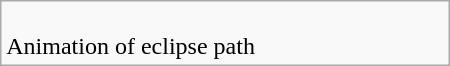<table class=wikitable width=300>
<tr>
<td><br>Animation of eclipse path</td>
</tr>
</table>
